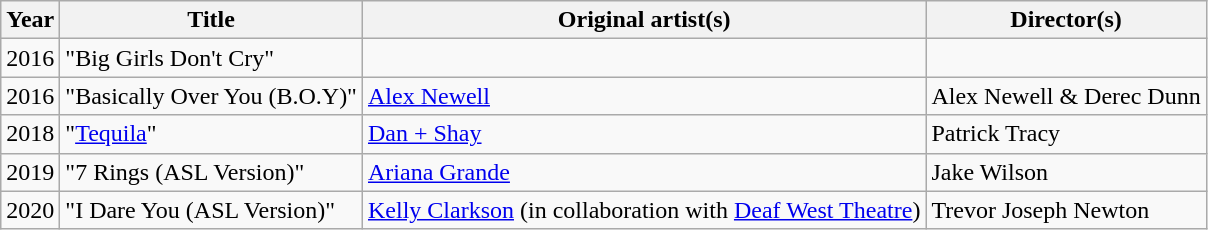<table class="wikitable sortable">
<tr>
<th scope="row">Year</th>
<th scope="row">Title</th>
<th scope="row">Original artist(s)</th>
<th scope="row">Director(s)</th>
</tr>
<tr>
<td>2016</td>
<td>"Big Girls Don't Cry"</td>
<td></td>
<td></td>
</tr>
<tr>
<td>2016</td>
<td>"Basically Over You (B.O.Y)"</td>
<td><a href='#'>Alex Newell</a></td>
<td>Alex Newell & Derec Dunn</td>
</tr>
<tr>
<td>2018</td>
<td>"<a href='#'>Tequila</a>"</td>
<td><a href='#'>Dan + Shay</a></td>
<td>Patrick Tracy</td>
</tr>
<tr>
<td>2019</td>
<td>"7 Rings (ASL Version)"</td>
<td><a href='#'>Ariana Grande</a></td>
<td>Jake Wilson</td>
</tr>
<tr>
<td>2020</td>
<td>"I Dare You (ASL Version)"</td>
<td><a href='#'>Kelly Clarkson</a> (in collaboration with <a href='#'>Deaf West Theatre</a>)</td>
<td>Trevor Joseph Newton</td>
</tr>
</table>
